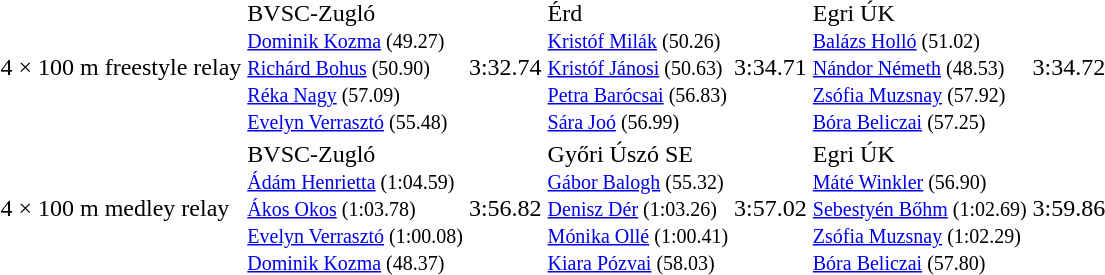<table>
<tr>
<td>4 × 100 m freestyle relay</td>
<td> BVSC-Zugló<br><small><a href='#'>Dominik Kozma</a> (49.27)<br> <a href='#'>Richárd Bohus</a> (50.90)<br> <a href='#'>Réka Nagy</a> (57.09)<br> <a href='#'>Evelyn Verrasztó</a> (55.48)</small></td>
<td>3:32.74</td>
<td> Érd<br><small><a href='#'>Kristóf Milák</a> (50.26)<br> <a href='#'>Kristóf Jánosi</a> (50.63)<br> <a href='#'>Petra Barócsai</a> (56.83)<br> <a href='#'>Sára Joó</a> (56.99)</small></td>
<td>3:34.71</td>
<td> Egri ÚK<br><small><a href='#'>Balázs Holló</a> (51.02)<br> <a href='#'>Nándor Németh</a> (48.53)<br> <a href='#'>Zsófia Muzsnay</a> (57.92)<br><a href='#'>Bóra Beliczai</a> (57.25)</small></td>
<td>3:34.72</td>
</tr>
<tr>
<td>4 × 100 m medley relay</td>
<td> BVSC-Zugló<br><small><a href='#'>Ádám Henrietta</a> (1:04.59)<br> <a href='#'>Ákos Okos</a> (1:03.78)<br> <a href='#'>Evelyn Verrasztó</a> (1:00.08)<br> <a href='#'>Dominik Kozma</a> (48.37)</small></td>
<td>3:56.82</td>
<td> Győri Úszó SE<br><small><a href='#'>Gábor Balogh</a> (55.32)<br> <a href='#'>Denisz Dér</a> (1:03.26)<br> <a href='#'>Mónika Ollé</a> (1:00.41)<br> <a href='#'>Kiara Pózvai</a> (58.03)</small></td>
<td>3:57.02</td>
<td> Egri ÚK<br><small><a href='#'>Máté Winkler</a> (56.90)<br> <a href='#'>Sebestyén Bőhm</a> (1:02.69)<br> <a href='#'>Zsófia Muzsnay</a> (1:02.29)<br> <a href='#'>Bóra Beliczai</a> (57.80)</small></td>
<td>3:59.86</td>
</tr>
</table>
